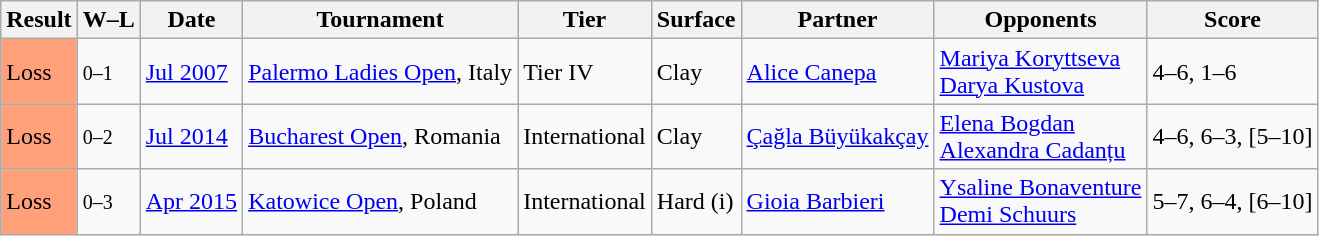<table class="sortable wikitable">
<tr>
<th>Result</th>
<th class="unsortable">W–L</th>
<th>Date</th>
<th>Tournament</th>
<th>Tier</th>
<th>Surface</th>
<th>Partner</th>
<th>Opponents</th>
<th class="unsortable">Score</th>
</tr>
<tr>
<td style="background:#ffa07a;">Loss</td>
<td><small>0–1</small></td>
<td><a href='#'>Jul 2007</a></td>
<td><a href='#'>Palermo Ladies Open</a>, Italy</td>
<td>Tier IV</td>
<td>Clay</td>
<td> <a href='#'>Alice Canepa</a></td>
<td> <a href='#'>Mariya Koryttseva</a> <br>  <a href='#'>Darya Kustova</a></td>
<td>4–6, 1–6</td>
</tr>
<tr>
<td style="background:#ffa07a;">Loss</td>
<td><small>0–2</small></td>
<td><a href='#'>Jul 2014</a></td>
<td><a href='#'>Bucharest Open</a>, Romania</td>
<td>International</td>
<td>Clay</td>
<td> <a href='#'>Çağla Büyükakçay</a></td>
<td> <a href='#'>Elena Bogdan</a> <br>  <a href='#'>Alexandra Cadanțu</a></td>
<td>4–6, 6–3, [5–10]</td>
</tr>
<tr>
<td style="background:#ffa07a;">Loss</td>
<td><small>0–3</small></td>
<td><a href='#'>Apr 2015</a></td>
<td><a href='#'>Katowice Open</a>, Poland</td>
<td>International</td>
<td>Hard (i)</td>
<td> <a href='#'>Gioia Barbieri</a></td>
<td> <a href='#'>Ysaline Bonaventure</a> <br>  <a href='#'>Demi Schuurs</a></td>
<td>5–7, 6–4, [6–10]</td>
</tr>
</table>
